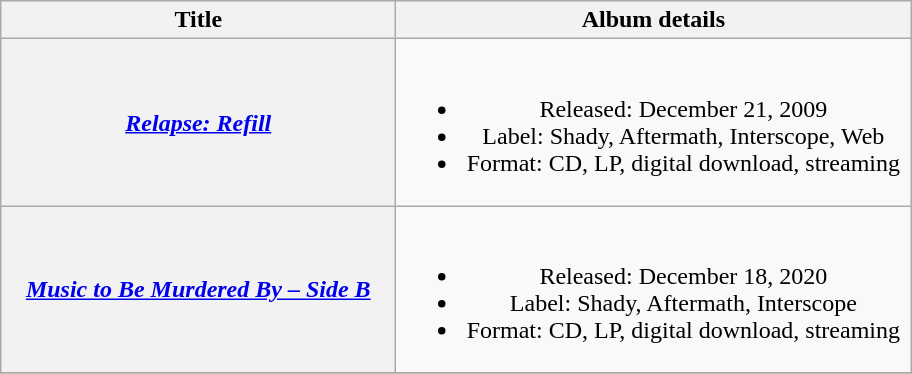<table class="wikitable plainrowheaders" style="text-align:center;">
<tr>
<th scope="col" style="width:16em;">Title</th>
<th scope="col" style="width:21em;">Album details</th>
</tr>
<tr>
<th scope="row"><em><a href='#'>Relapse: Refill</a></em></th>
<td><br><ul><li>Released: December 21, 2009</li><li>Label: Shady, Aftermath, Interscope, Web</li><li>Format: CD, LP, digital download, streaming</li></ul></td>
</tr>
<tr>
<th scope="row"><em><a href='#'>Music to Be Murdered By – Side B</a></em></th>
<td><br><ul><li>Released: December 18, 2020</li><li>Label: Shady, Aftermath, Interscope</li><li>Format: CD, LP, digital download, streaming</li></ul></td>
</tr>
<tr>
</tr>
</table>
